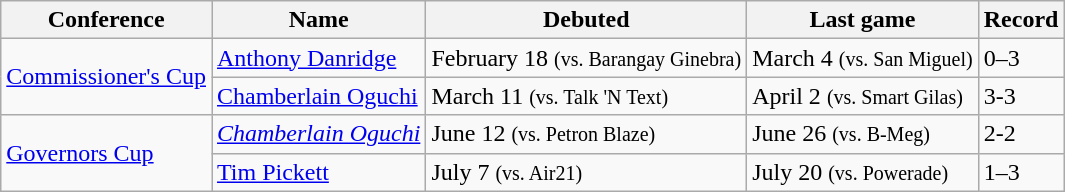<table class="wikitable">
<tr>
<th>Conference</th>
<th>Name</th>
<th>Debuted</th>
<th>Last game</th>
<th>Record</th>
</tr>
<tr>
<td rowspan=2><a href='#'>Commissioner's Cup</a></td>
<td> <a href='#'>Anthony Danridge</a></td>
<td>February 18 <small>(vs. Barangay Ginebra)</small></td>
<td>March 4 <small>(vs. San Miguel)</small></td>
<td>0–3</td>
</tr>
<tr>
<td> <a href='#'>Chamberlain Oguchi</a></td>
<td>March 11 <small>(vs. Talk 'N Text)</small></td>
<td>April 2 <small>(vs. Smart Gilas)</small></td>
<td>3-3</td>
</tr>
<tr>
<td rowspan=2><a href='#'>Governors Cup</a></td>
<td> <em><a href='#'>Chamberlain Oguchi</a></em></td>
<td>June 12 <small>(vs. Petron Blaze)</small></td>
<td>June 26 <small>(vs. B-Meg)</small></td>
<td>2-2</td>
</tr>
<tr>
<td> <a href='#'>Tim Pickett</a></td>
<td>July 7 <small>(vs. Air21)</small></td>
<td>July 20 <small>(vs. Powerade)</small></td>
<td>1–3</td>
</tr>
</table>
